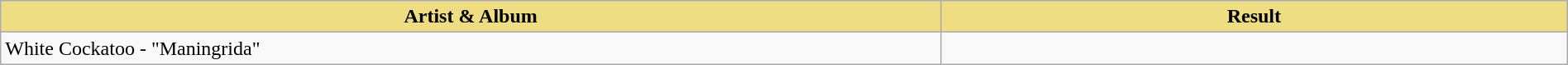<table class="wikitable" width=100%>
<tr>
<th style="width:15%;background:#EEDD82;">Artist & Album</th>
<th style="width:10%;background:#EEDD82;">Result</th>
</tr>
<tr>
<td>White Cockatoo - "Maningrida"</td>
<td></td>
</tr>
</table>
